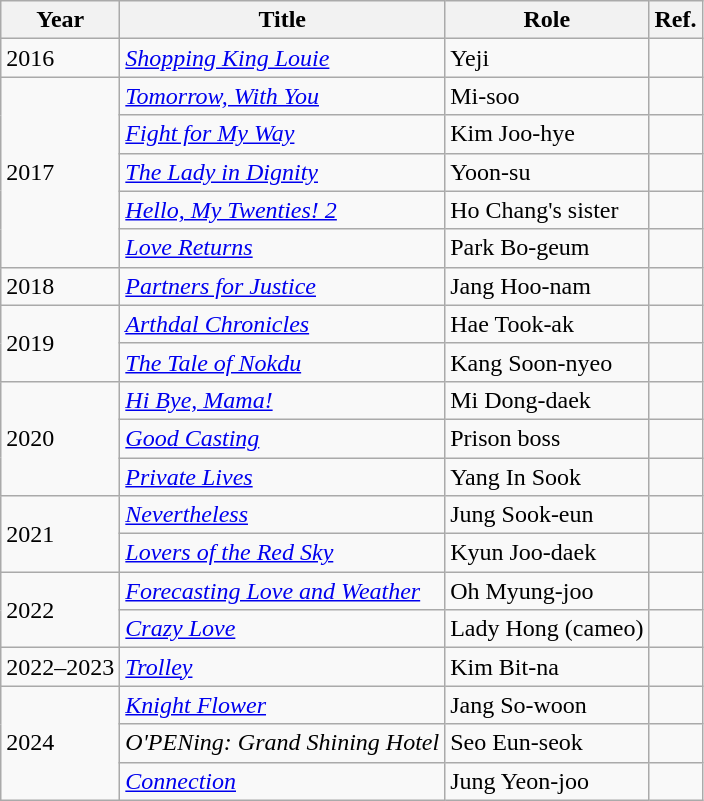<table class="wikitable">
<tr>
<th>Year</th>
<th>Title</th>
<th>Role</th>
<th>Ref.</th>
</tr>
<tr>
<td>2016</td>
<td><em><a href='#'>Shopping King Louie</a></em></td>
<td>Yeji</td>
<td></td>
</tr>
<tr>
<td rowspan=5>2017</td>
<td><em><a href='#'>Tomorrow, With You</a></em></td>
<td>Mi-soo</td>
<td></td>
</tr>
<tr>
<td><em><a href='#'>Fight for My Way</a></em></td>
<td>Kim Joo-hye</td>
<td></td>
</tr>
<tr>
<td><em><a href='#'>The Lady in Dignity</a></em></td>
<td>Yoon-su</td>
<td></td>
</tr>
<tr>
<td><em><a href='#'>Hello, My Twenties! 2</a></em></td>
<td>Ho Chang's sister</td>
<td></td>
</tr>
<tr>
<td><em><a href='#'>Love Returns</a></em></td>
<td>Park Bo-geum</td>
<td></td>
</tr>
<tr>
<td>2018</td>
<td><em><a href='#'>Partners for Justice</a></em></td>
<td>Jang Hoo-nam</td>
<td></td>
</tr>
<tr>
<td rowspan=2>2019</td>
<td><em><a href='#'>Arthdal Chronicles</a></em></td>
<td>Hae Took-ak</td>
<td></td>
</tr>
<tr>
<td><em><a href='#'>The Tale of Nokdu</a></em></td>
<td>Kang Soon-nyeo</td>
<td></td>
</tr>
<tr>
<td rowspan=3>2020</td>
<td><em><a href='#'>Hi Bye, Mama!</a></em></td>
<td>Mi Dong-daek</td>
<td></td>
</tr>
<tr>
<td><em><a href='#'>Good Casting</a></em></td>
<td>Prison boss</td>
<td></td>
</tr>
<tr>
<td><em><a href='#'>Private Lives</a></em></td>
<td>Yang In Sook</td>
<td></td>
</tr>
<tr>
<td rowspan=2>2021</td>
<td><em><a href='#'>Nevertheless</a></em></td>
<td>Jung Sook-eun</td>
<td></td>
</tr>
<tr>
<td><em><a href='#'>Lovers of the Red Sky</a></em></td>
<td>Kyun Joo-daek</td>
<td></td>
</tr>
<tr>
<td rowspan=2>2022</td>
<td><em><a href='#'>Forecasting Love and Weather</a></em></td>
<td>Oh Myung-joo</td>
<td></td>
</tr>
<tr>
<td><em><a href='#'>Crazy Love</a></em></td>
<td>Lady Hong (cameo)</td>
<td></td>
</tr>
<tr>
<td>2022–2023</td>
<td><em><a href='#'>Trolley</a></em></td>
<td>Kim Bit-na</td>
<td></td>
</tr>
<tr>
<td rowspan="3">2024</td>
<td><em><a href='#'>Knight Flower</a></em></td>
<td>Jang So-woon</td>
<td></td>
</tr>
<tr>
<td><em>O'PENing: Grand Shining Hotel</em></td>
<td>Seo Eun-seok</td>
<td></td>
</tr>
<tr>
<td><em><a href='#'>Connection</a></em></td>
<td>Jung Yeon-joo</td>
<td></td>
</tr>
</table>
